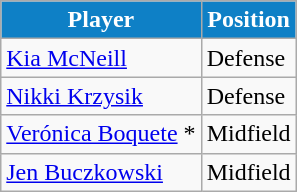<table class="wikitable">
<tr>
<th style="color:white; background:#0E80C6;">Player</th>
<th style="color:white; background:#0E80C6;">Position</th>
</tr>
<tr>
<td> <a href='#'>Kia McNeill</a></td>
<td>Defense</td>
</tr>
<tr>
<td> <a href='#'>Nikki Krzysik</a></td>
<td>Defense</td>
</tr>
<tr>
<td> <a href='#'>Verónica Boquete</a> *</td>
<td>Midfield</td>
</tr>
<tr>
<td> <a href='#'>Jen Buczkowski</a></td>
<td>Midfield</td>
</tr>
</table>
